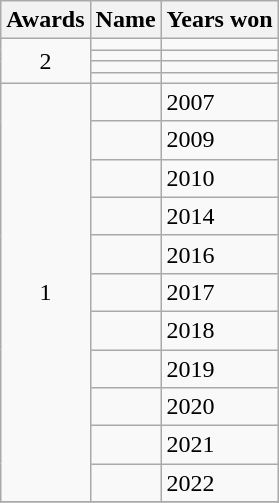<table class="wikitable style="font-size:100%; text-align: left; width:70%">
<tr>
<th>Awards</th>
<th>Name</th>
<th>Years won</th>
</tr>
<tr>
<td align=center rowspan=4>2</td>
<td></td>
<td></td>
</tr>
<tr>
<td></td>
<td></td>
</tr>
<tr>
<td></td>
<td></td>
</tr>
<tr>
<td></td>
<td></td>
</tr>
<tr>
<td align=center rowspan=11>1</td>
<td></td>
<td>2007</td>
</tr>
<tr>
<td></td>
<td>2009</td>
</tr>
<tr>
<td></td>
<td>2010</td>
</tr>
<tr>
<td></td>
<td>2014</td>
</tr>
<tr>
<td></td>
<td>2016</td>
</tr>
<tr>
<td></td>
<td>2017</td>
</tr>
<tr>
<td></td>
<td>2018</td>
</tr>
<tr>
<td></td>
<td>2019</td>
</tr>
<tr>
<td></td>
<td>2020</td>
</tr>
<tr>
<td></td>
<td>2021</td>
</tr>
<tr>
<td></td>
<td>2022</td>
</tr>
<tr>
</tr>
</table>
